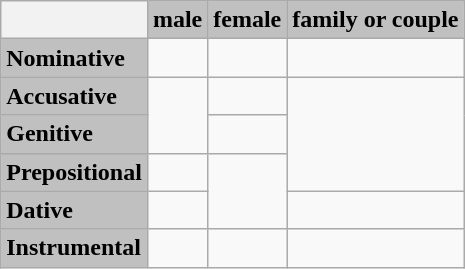<table class="wikitable">
<tr>
<th></th>
<th style="background:#C0C0C0">male</th>
<th style="background:#C0C0C0">female</th>
<th style="background:#C0C0C0">family or couple</th>
</tr>
<tr>
<td style="background:#C0C0C0"><strong>Nominative</strong></td>
<td></td>
<td></td>
<td></td>
</tr>
<tr>
<td style="background:#C0C0C0"><strong>Accusative</strong></td>
<td rowspan="2"></td>
<td></td>
<td rowspan="3"></td>
</tr>
<tr>
<td style="background:#C0C0C0"><strong>Genitive</strong></td>
<td></td>
</tr>
<tr>
<td style="background:#C0C0C0"><strong>Prepositional</strong></td>
<td></td>
<td rowspan="2"></td>
</tr>
<tr>
<td style="background:#C0C0C0"><strong>Dative</strong></td>
<td></td>
<td></td>
</tr>
<tr>
<td style="background:#C0C0C0"><strong>Instrumental</strong></td>
<td></td>
<td></td>
<td></td>
</tr>
</table>
